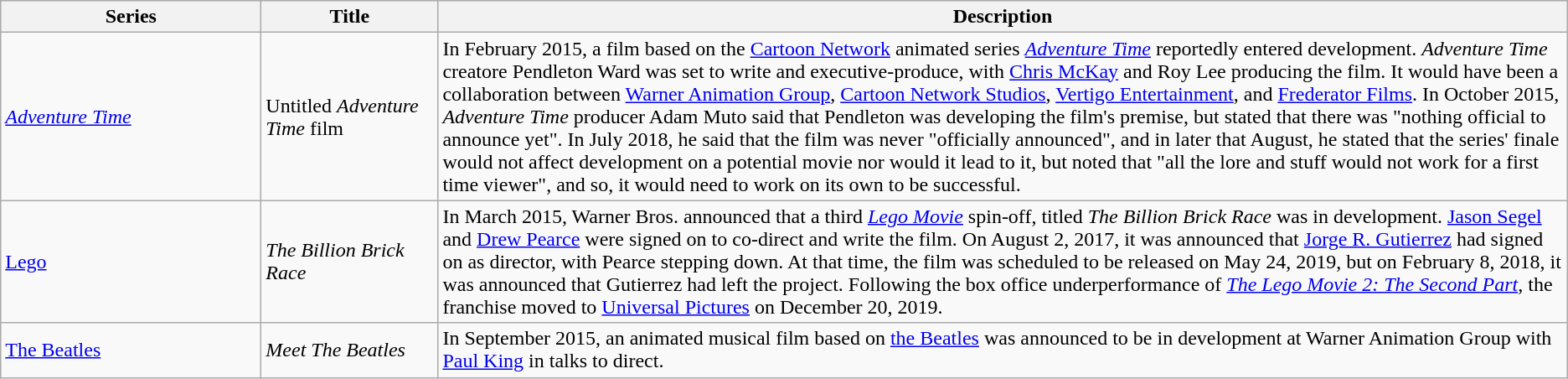<table class="wikitable">
<tr>
<th style="width:150pt;">Series</th>
<th style="width:100pt;">Title</th>
<th>Description</th>
</tr>
<tr>
<td><em><a href='#'>Adventure Time</a></em></td>
<td>Untitled <em>Adventure Time</em> film</td>
<td>In February 2015, a film based on the <a href='#'>Cartoon Network</a> animated series <em><a href='#'>Adventure Time</a></em> reportedly entered development. <em>Adventure Time</em> creatore Pendleton Ward was set to write and executive-produce, with <a href='#'>Chris McKay</a> and Roy Lee producing the film. It would have been a collaboration between <a href='#'>Warner Animation Group</a>, <a href='#'>Cartoon Network Studios</a>, <a href='#'>Vertigo Entertainment</a>, and <a href='#'>Frederator Films</a>. In October 2015, <em>Adventure Time</em> producer Adam Muto said that Pendleton was developing the film's premise, but stated that there was "nothing official to announce yet". In July 2018, he said that the film was never "officially announced", and in later that August, he stated that the series' finale would not affect development on a potential movie nor would it lead to it, but noted that "all the lore and stuff would not work for a first time viewer", and so, it would need to work on its own to be successful.</td>
</tr>
<tr>
<td><a href='#'>Lego</a></td>
<td><em>The Billion Brick Race</em></td>
<td>In March 2015, Warner Bros. announced that a third <em><a href='#'>Lego Movie</a></em> spin-off, titled <em>The Billion Brick Race</em> was in development. <a href='#'>Jason Segel</a> and <a href='#'>Drew Pearce</a> were signed on to co-direct and write the film. On August 2, 2017, it was announced that <a href='#'>Jorge R. Gutierrez</a> had signed on as director, with Pearce stepping down. At that time, the film was scheduled to be released on May 24, 2019, but on February 8, 2018, it was announced that Gutierrez had left the project. Following the box office underperformance of <em><a href='#'>The Lego Movie 2: The Second Part</a></em>, the franchise moved to <a href='#'>Universal Pictures</a> on December 20, 2019.</td>
</tr>
<tr>
<td><a href='#'>The Beatles</a></td>
<td><em>Meet The Beatles</em></td>
<td>In September 2015, an animated musical film based on <a href='#'>the Beatles</a> was announced to be in development at Warner Animation Group with <a href='#'>Paul King</a> in talks to direct.</td>
</tr>
</table>
